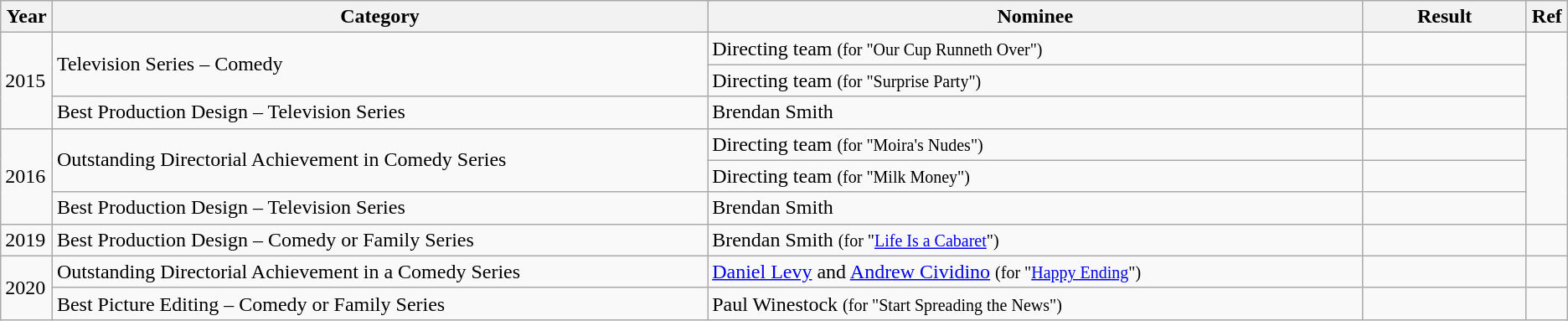<table class="wikitable">
<tr>
<th width=3%>Year</th>
<th width=40%>Category</th>
<th width=40%>Nominee</th>
<th width=10%>Result</th>
<th width=2%>Ref</th>
</tr>
<tr>
<td rowspan="3">2015</td>
<td rowspan="2">Television Series – Comedy</td>
<td>Directing team <small>(for "Our Cup Runneth Over")</small></td>
<td></td>
<td rowspan="3"></td>
</tr>
<tr>
<td>Directing team <small>(for "Surprise Party")</small></td>
<td></td>
</tr>
<tr>
<td>Best Production Design – Television Series</td>
<td>Brendan Smith</td>
<td></td>
</tr>
<tr>
<td rowspan="3">2016</td>
<td rowspan="2">Outstanding Directorial Achievement in Comedy Series</td>
<td>Directing team <small>(for "Moira's Nudes")</small></td>
<td></td>
<td rowspan="3"></td>
</tr>
<tr>
<td>Directing team <small>(for "Milk Money")</small></td>
<td></td>
</tr>
<tr>
<td>Best Production Design – Television Series</td>
<td>Brendan Smith</td>
<td></td>
</tr>
<tr>
<td>2019</td>
<td>Best Production Design – Comedy or Family Series</td>
<td>Brendan Smith <small>(for "<a href='#'>Life Is a Cabaret</a>")</small></td>
<td></td>
<td></td>
</tr>
<tr>
<td rowspan="2">2020</td>
<td>Outstanding Directorial Achievement in a Comedy Series</td>
<td><a href='#'>Daniel Levy</a> and <a href='#'>Andrew Cividino</a> <small>(for "<a href='#'>Happy Ending</a>")</small></td>
<td></td>
<td></td>
</tr>
<tr>
<td>Best Picture Editing – Comedy or Family Series</td>
<td>Paul Winestock <small>(for "Start Spreading the News")</small></td>
<td></td>
<td></td>
</tr>
</table>
